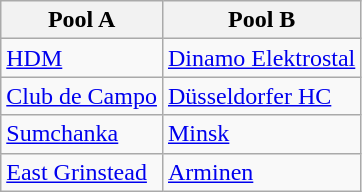<table class="wikitable">
<tr>
<th>Pool A</th>
<th>Pool B</th>
</tr>
<tr>
<td> <a href='#'>HDM</a></td>
<td> <a href='#'>Dinamo Elektrostal</a></td>
</tr>
<tr>
<td> <a href='#'>Club de Campo</a></td>
<td> <a href='#'>Düsseldorfer HC</a></td>
</tr>
<tr>
<td> <a href='#'>Sumchanka</a></td>
<td> <a href='#'>Minsk</a></td>
</tr>
<tr>
<td> <a href='#'>East Grinstead</a></td>
<td> <a href='#'>Arminen</a></td>
</tr>
</table>
